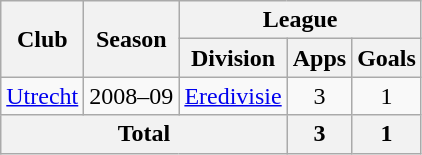<table class="wikitable" style="text-align: center">
<tr>
<th rowspan="2">Club</th>
<th rowspan="2">Season</th>
<th colspan="3">League</th>
</tr>
<tr>
<th>Division</th>
<th>Apps</th>
<th>Goals</th>
</tr>
<tr>
<td><a href='#'>Utrecht</a></td>
<td>2008–09</td>
<td><a href='#'>Eredivisie</a></td>
<td>3</td>
<td>1</td>
</tr>
<tr>
<th colspan="3">Total</th>
<th>3</th>
<th>1</th>
</tr>
</table>
